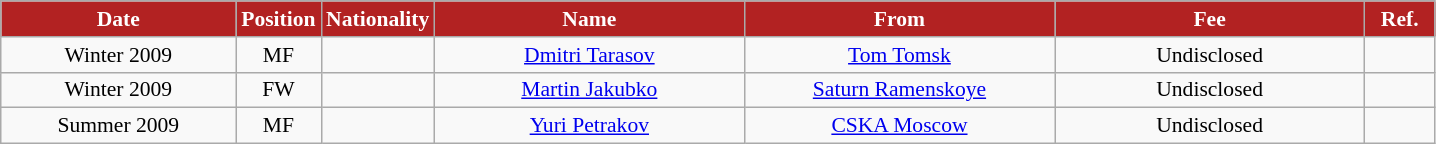<table class="wikitable"  style="text-align:center; font-size:90%; ">
<tr>
<th style="background:#B22222; color:white; width:150px;">Date</th>
<th style="background:#B22222; color:white; width:50px;">Position</th>
<th style="background:#B22222; color:white; width:50px;">Nationality</th>
<th style="background:#B22222; color:white; width:200px;">Name</th>
<th style="background:#B22222; color:white; width:200px;">From</th>
<th style="background:#B22222; color:white; width:200px;">Fee</th>
<th style="background:#B22222; color:white; width:40px;">Ref.</th>
</tr>
<tr>
<td>Winter 2009</td>
<td>MF</td>
<td></td>
<td><a href='#'>Dmitri Tarasov</a></td>
<td><a href='#'>Tom Tomsk</a></td>
<td>Undisclosed</td>
<td></td>
</tr>
<tr>
<td>Winter 2009</td>
<td>FW</td>
<td></td>
<td><a href='#'>Martin Jakubko</a></td>
<td><a href='#'>Saturn Ramenskoye</a></td>
<td>Undisclosed</td>
<td></td>
</tr>
<tr>
<td>Summer 2009</td>
<td>MF</td>
<td></td>
<td><a href='#'>Yuri Petrakov</a></td>
<td><a href='#'>CSKA Moscow</a></td>
<td>Undisclosed</td>
<td></td>
</tr>
</table>
